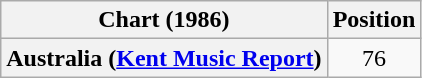<table class="wikitable sortable plainrowheaders" style="text-align:center">
<tr>
<th>Chart (1986)</th>
<th>Position</th>
</tr>
<tr>
<th scope="row">Australia (<a href='#'>Kent Music Report</a>)</th>
<td>76</td>
</tr>
</table>
